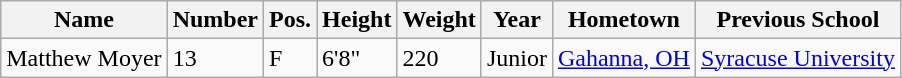<table class="wikitable sortable" border="1">
<tr>
<th>Name</th>
<th>Number</th>
<th>Pos.</th>
<th>Height</th>
<th>Weight</th>
<th>Year</th>
<th>Hometown</th>
<th class="unsortable">Previous School</th>
</tr>
<tr>
<td>Matthew Moyer</td>
<td>13</td>
<td>F</td>
<td>6'8"</td>
<td>220</td>
<td>Junior</td>
<td><a href='#'>Gahanna, OH</a></td>
<td><a href='#'>Syracuse University</a></td>
</tr>
</table>
